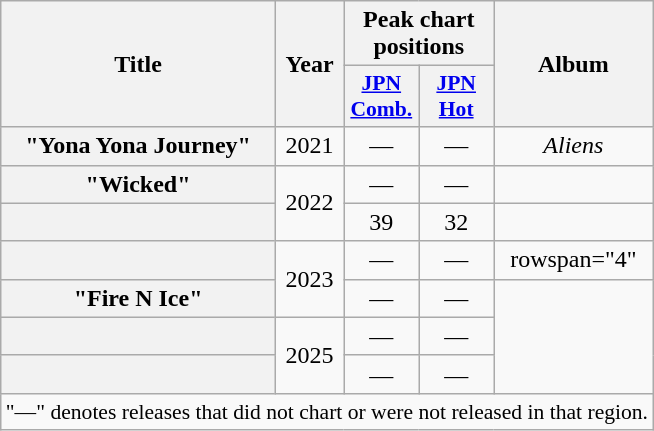<table class="wikitable plainrowheaders" style="text-align:center;">
<tr>
<th scope="col" rowspan="2">Title</th>
<th scope="col" rowspan="2">Year</th>
<th scope="col" colspan="2">Peak chart positions</th>
<th scope="col" rowspan="2">Album</th>
</tr>
<tr>
<th scope="col" style="width:3em;font-size:90%;"><a href='#'>JPN<br>Comb.</a><br></th>
<th scope="col" style="width:3em;font-size:90%;"><a href='#'>JPN<br>Hot</a><br></th>
</tr>
<tr>
<th scope="row">"Yona Yona Journey"<br></th>
<td>2021</td>
<td>—</td>
<td>—</td>
<td><em>Aliens</em></td>
</tr>
<tr>
<th scope="row">"Wicked"<br></th>
<td rowspan="2">2022</td>
<td>—</td>
<td>—</td>
<td></td>
</tr>
<tr>
<th scope="row"><br></th>
<td>39</td>
<td>32</td>
<td></td>
</tr>
<tr>
<th scope="row"><br></th>
<td rowspan="2">2023</td>
<td>—</td>
<td>—</td>
<td>rowspan="4" </td>
</tr>
<tr>
<th scope="row">"Fire N Ice"<br></th>
<td>—</td>
<td>—</td>
</tr>
<tr>
<th scope="row"><br></th>
<td rowspan="2">2025</td>
<td>—</td>
<td>—</td>
</tr>
<tr>
<th scope="row"><br></th>
<td>—</td>
<td>—</td>
</tr>
<tr>
<td colspan="5" style="font-size:90%;">"—" denotes releases that did not chart or were not released in that region.</td>
</tr>
</table>
